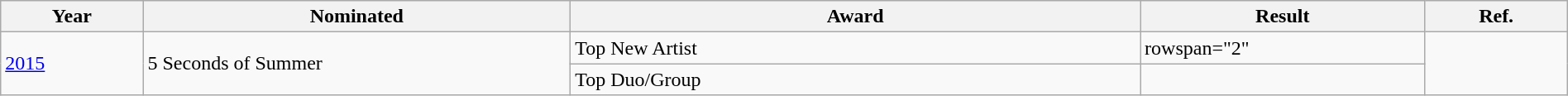<table class="wikitable" style="width:100%;">
<tr>
<th width=5%>Year</th>
<th style="width:15%;">Nominated</th>
<th style="width:20%;">Award</th>
<th style="width:10%;">Result</th>
<th style="width:5%;">Ref.</th>
</tr>
<tr>
<td rowspan="2"><a href='#'>2015</a></td>
<td rowspan="2">5 Seconds of Summer</td>
<td>Top New Artist</td>
<td>rowspan="2" </td>
<td rowspan="2"></td>
</tr>
<tr>
<td>Top Duo/Group</td>
</tr>
</table>
